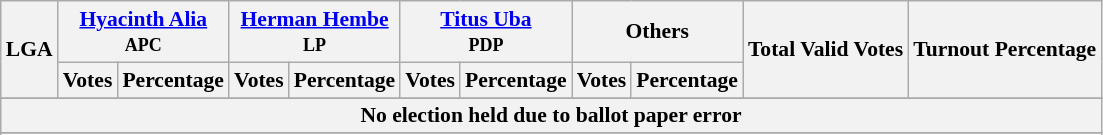<table class="wikitable sortable" style=" font-size: 90%">
<tr>
<th rowspan="2">LGA</th>
<th colspan="2"><a href='#'>Hyacinth Alia</a><br><small>APC</small></th>
<th colspan="2"><a href='#'>Herman Hembe</a><br><small>LP</small></th>
<th colspan="2"><a href='#'>Titus Uba</a><br><small>PDP</small></th>
<th colspan="2">Others</th>
<th rowspan="2">Total Valid Votes</th>
<th rowspan="2">Turnout Percentage</th>
</tr>
<tr>
<th>Votes</th>
<th>Percentage</th>
<th>Votes</th>
<th>Percentage</th>
<th>Votes</th>
<th>Percentage</th>
<th>Votes</th>
<th>Percentage</th>
</tr>
<tr>
</tr>
<tr>
</tr>
<tr>
</tr>
<tr>
</tr>
<tr>
</tr>
<tr>
</tr>
<tr>
</tr>
<tr>
</tr>
<tr>
</tr>
<tr>
</tr>
<tr>
</tr>
<tr>
<th colspan="11">No election held due to ballot paper error</th>
</tr>
<tr>
</tr>
<tr>
</tr>
<tr>
</tr>
<tr>
</tr>
<tr>
</tr>
<tr>
</tr>
<tr>
</tr>
<tr>
</tr>
<tr>
</tr>
<tr>
</tr>
<tr>
</tr>
<tr>
</tr>
<tr>
</tr>
<tr>
</tr>
</table>
